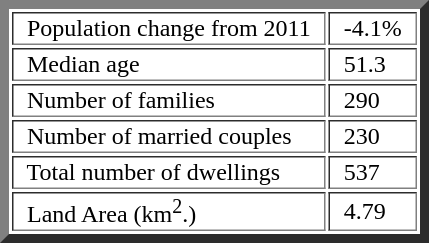<table border="6">
<tr>
<td>  Population change from 2011  </td>
<td>  -4.1%  </td>
</tr>
<tr>
<td>  Median age   </td>
<td>  51.3  </td>
</tr>
<tr>
<td>  Number of families   </td>
<td>  290  </td>
</tr>
<tr>
<td>  Number of married couples   </td>
<td>  230  </td>
</tr>
<tr>
<td>  Total number of dwellings   </td>
<td>  537  </td>
</tr>
<tr>
<td>  Land Area (km<sup>2</sup>.)  </td>
<td>  4.79  </td>
</tr>
</table>
